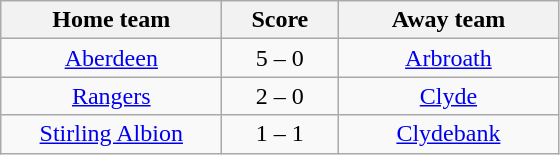<table class="wikitable" style="text-align: center">
<tr>
<th width=140>Home team</th>
<th width=70>Score</th>
<th width=140>Away team</th>
</tr>
<tr>
<td><a href='#'>Aberdeen</a></td>
<td>5 – 0</td>
<td><a href='#'>Arbroath</a></td>
</tr>
<tr>
<td><a href='#'>Rangers</a></td>
<td>2 – 0</td>
<td><a href='#'>Clyde</a></td>
</tr>
<tr>
<td><a href='#'>Stirling Albion</a></td>
<td>1 – 1</td>
<td><a href='#'>Clydebank</a></td>
</tr>
</table>
